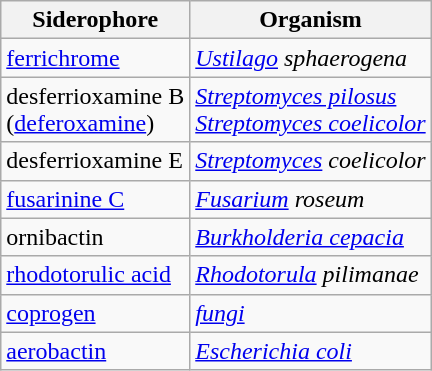<table class="wikitable" border="1">
<tr>
<th>Siderophore</th>
<th>Organism</th>
</tr>
<tr>
<td><a href='#'>ferrichrome</a></td>
<td><em><a href='#'>Ustilago</a> sphaerogena</em></td>
</tr>
<tr>
<td>desferrioxamine B<br>(<a href='#'>deferoxamine</a>)</td>
<td><em><a href='#'>Streptomyces pilosus</a></em><br><em> <a href='#'>Streptomyces coelicolor</a></em></td>
</tr>
<tr>
<td>desferrioxamine E</td>
<td><em> <a href='#'>Streptomyces</a> coelicolor</em></td>
</tr>
<tr>
<td><a href='#'>fusarinine C</a></td>
<td><em><a href='#'>Fusarium</a> roseum</em></td>
</tr>
<tr>
<td>ornibactin</td>
<td><em><a href='#'>Burkholderia cepacia</a></em></td>
</tr>
<tr>
<td><a href='#'>rhodotorulic acid</a></td>
<td><em><a href='#'>Rhodotorula</a> pilimanae</em></td>
</tr>
<tr>
<td><a href='#'>coprogen</a></td>
<td><em><a href='#'>fungi</a></em></td>
</tr>
<tr>
<td><a href='#'>aerobactin</a></td>
<td><em><a href='#'>Escherichia coli</a></em></td>
</tr>
</table>
